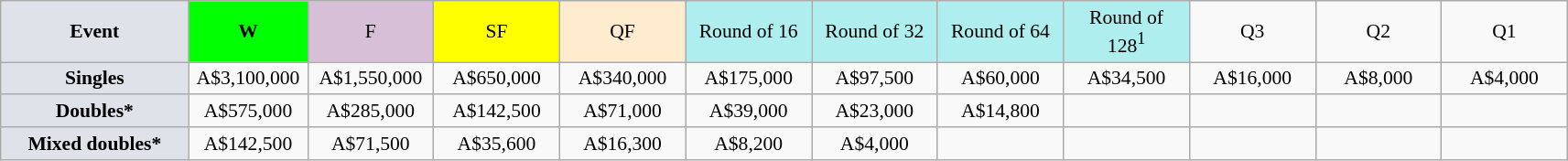<table class="wikitable" style="font-size:90%;text-align:center">
<tr>
<td style="width:130px; background:#dfe2e9;"><strong>Event</strong></td>
<td style="width:80px; background:lime;"><strong>W</strong></td>
<td style="width:85px; background:thistle;">F</td>
<td style="width:85px; background:#ff0;">SF</td>
<td style="width:85px; background:#ffebcd;">QF</td>
<td style="width:85px; background:#afeeee;">Round of 16</td>
<td style="width:85px; background:#afeeee;">Round of 32</td>
<td style="width:85px; background:#afeeee;">Round of 64</td>
<td style="width:85px; background:#afeeee;">Round of 128<sup>1</sup></td>
<td style="width:85px;">Q3</td>
<td style="width:85px;">Q2</td>
<td style="width:85px;">Q1</td>
</tr>
<tr>
<td style="background:#dfe2e9;"><strong>Singles</strong></td>
<td>A$3,100,000</td>
<td>A$1,550,000</td>
<td>A$650,000</td>
<td>A$340,000</td>
<td>A$175,000</td>
<td>A$97,500</td>
<td>A$60,000</td>
<td>A$34,500</td>
<td>A$16,000</td>
<td>A$8,000</td>
<td>A$4,000</td>
</tr>
<tr>
<td style="background:#dfe2e9;"><strong>Doubles*</strong></td>
<td>A$575,000</td>
<td>A$285,000</td>
<td>A$142,500</td>
<td>A$71,000</td>
<td>A$39,000</td>
<td>A$23,000</td>
<td>A$14,800</td>
<td></td>
<td></td>
<td></td>
<td></td>
</tr>
<tr>
<td style="background:#dfe2e9;"><strong>Mixed doubles*</strong></td>
<td>A$142,500</td>
<td>A$71,500</td>
<td>A$35,600</td>
<td>A$16,300</td>
<td>A$8,200</td>
<td>A$4,000</td>
<td></td>
<td></td>
<td></td>
<td></td>
<td></td>
</tr>
</table>
